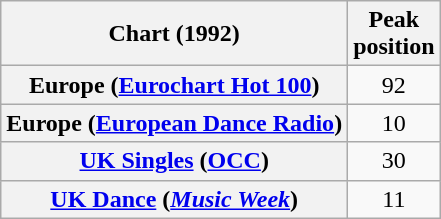<table class="wikitable sortable plainrowheaders" style="text-align:center">
<tr>
<th scope="col">Chart (1992)</th>
<th scope="col">Peak<br>position</th>
</tr>
<tr>
<th scope="row">Europe (<a href='#'>Eurochart Hot 100</a>)</th>
<td>92</td>
</tr>
<tr>
<th scope="row">Europe (<a href='#'>European Dance Radio</a>)</th>
<td>10</td>
</tr>
<tr>
<th scope="row"><a href='#'>UK Singles</a> (<a href='#'>OCC</a>)</th>
<td>30</td>
</tr>
<tr>
<th scope="row"><a href='#'>UK Dance</a> (<em><a href='#'>Music Week</a></em>)</th>
<td>11</td>
</tr>
</table>
